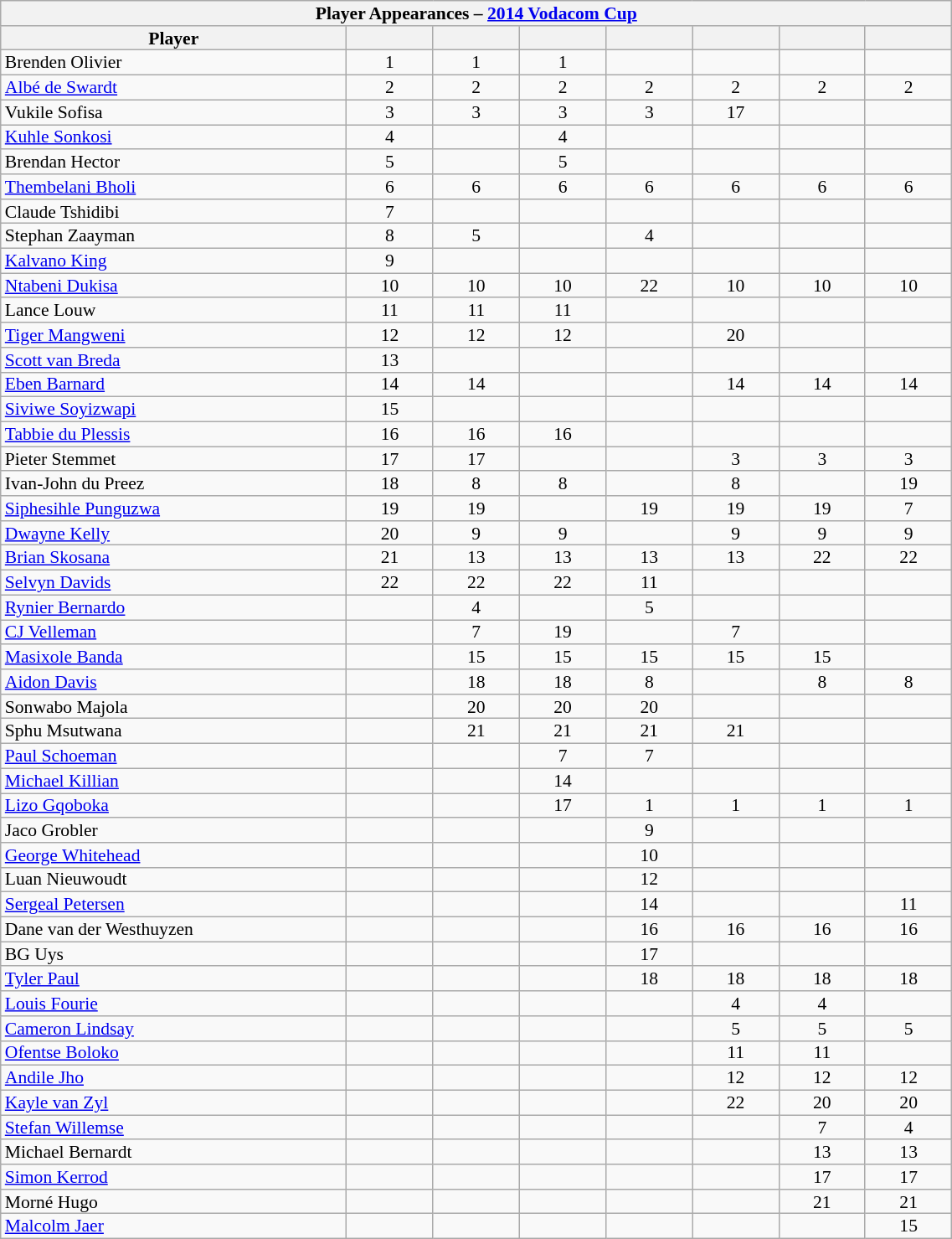<table class="wikitable sortable"  style="text-align:center; line-height:90%; font-size:90%; width:60%;">
<tr>
<th colspan=10>Player Appearances – <a href='#'>2014 Vodacom Cup</a></th>
</tr>
<tr>
<th style="width:20%;">Player</th>
<th style="width:5%;"></th>
<th style="width:5%;"></th>
<th style="width:5%;"></th>
<th style="width:5%;"></th>
<th style="width:5%;"></th>
<th style="width:5%;"></th>
<th style="width:5%;"></th>
</tr>
<tr>
<td align=left>Brenden Olivier</td>
<td>1</td>
<td>1</td>
<td>1</td>
<td></td>
<td></td>
<td></td>
<td></td>
</tr>
<tr>
<td align=left><a href='#'>Albé de Swardt</a></td>
<td>2</td>
<td>2</td>
<td>2</td>
<td>2</td>
<td>2</td>
<td>2</td>
<td>2</td>
</tr>
<tr>
<td align=left>Vukile Sofisa</td>
<td>3</td>
<td>3</td>
<td>3</td>
<td>3</td>
<td>17 </td>
<td></td>
<td></td>
</tr>
<tr>
<td align=left><a href='#'>Kuhle Sonkosi</a></td>
<td>4</td>
<td></td>
<td>4</td>
<td></td>
<td></td>
<td></td>
<td></td>
</tr>
<tr>
<td align=left>Brendan Hector</td>
<td>5</td>
<td></td>
<td>5</td>
<td></td>
<td></td>
<td></td>
<td></td>
</tr>
<tr>
<td align=left><a href='#'>Thembelani Bholi</a></td>
<td>6</td>
<td>6</td>
<td>6</td>
<td>6</td>
<td>6</td>
<td>6</td>
<td>6</td>
</tr>
<tr>
<td align=left>Claude Tshidibi</td>
<td>7</td>
<td></td>
<td></td>
<td></td>
<td></td>
<td></td>
<td></td>
</tr>
<tr>
<td align=left>Stephan Zaayman</td>
<td>8</td>
<td>5</td>
<td></td>
<td>4</td>
<td></td>
<td></td>
<td></td>
</tr>
<tr>
<td align=left><a href='#'>Kalvano King</a></td>
<td>9</td>
<td></td>
<td></td>
<td></td>
<td></td>
<td></td>
<td></td>
</tr>
<tr>
<td align=left><a href='#'>Ntabeni Dukisa</a></td>
<td>10</td>
<td>10</td>
<td>10</td>
<td>22 </td>
<td>10</td>
<td>10</td>
<td>10</td>
</tr>
<tr>
<td align=left>Lance Louw</td>
<td>11</td>
<td>11</td>
<td>11</td>
<td></td>
<td></td>
<td></td>
<td></td>
</tr>
<tr>
<td align=left><a href='#'>Tiger Mangweni</a></td>
<td>12</td>
<td>12</td>
<td>12</td>
<td></td>
<td>20 </td>
<td></td>
<td></td>
</tr>
<tr>
<td align=left><a href='#'>Scott van Breda</a></td>
<td>13</td>
<td></td>
<td></td>
<td></td>
<td></td>
<td></td>
<td></td>
</tr>
<tr>
<td align=left><a href='#'>Eben Barnard</a></td>
<td>14</td>
<td>14</td>
<td></td>
<td></td>
<td>14</td>
<td>14</td>
<td>14</td>
</tr>
<tr>
<td align=left><a href='#'>Siviwe Soyizwapi</a></td>
<td>15</td>
<td></td>
<td></td>
<td></td>
<td></td>
<td></td>
<td></td>
</tr>
<tr>
<td align=left><a href='#'>Tabbie du Plessis</a></td>
<td>16 </td>
<td>16 </td>
<td>16 </td>
<td></td>
<td></td>
<td></td>
<td></td>
</tr>
<tr>
<td align=left>Pieter Stemmet</td>
<td>17 </td>
<td>17 </td>
<td></td>
<td></td>
<td>3</td>
<td>3</td>
<td>3</td>
</tr>
<tr>
<td align=left>Ivan-John du Preez</td>
<td>18 </td>
<td>8</td>
<td>8</td>
<td></td>
<td>8</td>
<td></td>
<td>19 </td>
</tr>
<tr>
<td align=left><a href='#'>Siphesihle Punguzwa</a></td>
<td>19 </td>
<td>19 </td>
<td></td>
<td>19 </td>
<td>19 </td>
<td>19 </td>
<td>7</td>
</tr>
<tr>
<td align=left><a href='#'>Dwayne Kelly</a></td>
<td>20 </td>
<td>9</td>
<td>9</td>
<td></td>
<td>9</td>
<td>9</td>
<td>9</td>
</tr>
<tr>
<td align=left><a href='#'>Brian Skosana</a></td>
<td>21 </td>
<td>13</td>
<td>13</td>
<td>13</td>
<td>13</td>
<td>22 </td>
<td>22 </td>
</tr>
<tr>
<td align=left><a href='#'>Selvyn Davids</a></td>
<td>22 </td>
<td>22 </td>
<td>22 </td>
<td>11</td>
<td></td>
<td></td>
<td></td>
</tr>
<tr>
<td align=left><a href='#'>Rynier Bernardo</a></td>
<td></td>
<td>4</td>
<td></td>
<td>5</td>
<td></td>
<td></td>
<td></td>
</tr>
<tr>
<td align=left><a href='#'>CJ Velleman</a></td>
<td></td>
<td>7</td>
<td>19 </td>
<td></td>
<td>7</td>
<td></td>
<td></td>
</tr>
<tr>
<td align=left><a href='#'>Masixole Banda</a></td>
<td></td>
<td>15</td>
<td>15</td>
<td>15</td>
<td>15</td>
<td>15</td>
<td></td>
</tr>
<tr>
<td align=left><a href='#'>Aidon Davis</a></td>
<td></td>
<td>18 </td>
<td>18 </td>
<td>8</td>
<td></td>
<td>8</td>
<td>8</td>
</tr>
<tr>
<td align=left>Sonwabo Majola</td>
<td></td>
<td>20 </td>
<td>20 </td>
<td>20 </td>
<td></td>
<td></td>
<td></td>
</tr>
<tr>
<td align=left>Sphu Msutwana</td>
<td></td>
<td>21 </td>
<td>21 </td>
<td>21 </td>
<td>21 </td>
<td></td>
<td></td>
</tr>
<tr>
<td align=left><a href='#'>Paul Schoeman</a></td>
<td></td>
<td></td>
<td>7</td>
<td>7</td>
<td></td>
<td></td>
<td></td>
</tr>
<tr>
<td align=left><a href='#'>Michael Killian</a></td>
<td></td>
<td></td>
<td>14</td>
<td></td>
<td></td>
<td></td>
<td></td>
</tr>
<tr>
<td align=left><a href='#'>Lizo Gqoboka</a></td>
<td></td>
<td></td>
<td>17 </td>
<td>1</td>
<td>1</td>
<td>1</td>
<td>1</td>
</tr>
<tr>
<td align=left>Jaco Grobler</td>
<td></td>
<td></td>
<td></td>
<td>9</td>
<td></td>
<td></td>
<td></td>
</tr>
<tr>
<td align=left><a href='#'>George Whitehead</a></td>
<td></td>
<td></td>
<td></td>
<td>10</td>
<td></td>
<td></td>
<td></td>
</tr>
<tr>
<td align=left>Luan Nieuwoudt</td>
<td></td>
<td></td>
<td></td>
<td>12</td>
<td></td>
<td></td>
<td></td>
</tr>
<tr>
<td align=left><a href='#'>Sergeal Petersen</a></td>
<td></td>
<td></td>
<td></td>
<td>14</td>
<td></td>
<td></td>
<td>11</td>
</tr>
<tr>
<td align=left>Dane van der Westhuyzen</td>
<td></td>
<td></td>
<td></td>
<td>16 </td>
<td>16 </td>
<td>16 </td>
<td>16 </td>
</tr>
<tr>
<td align=left>BG Uys</td>
<td></td>
<td></td>
<td></td>
<td>17 </td>
<td></td>
<td></td>
<td></td>
</tr>
<tr>
<td align=left><a href='#'>Tyler Paul</a></td>
<td></td>
<td></td>
<td></td>
<td>18 </td>
<td>18 </td>
<td>18 </td>
<td>18</td>
</tr>
<tr>
<td align=left><a href='#'>Louis Fourie</a></td>
<td></td>
<td></td>
<td></td>
<td></td>
<td>4</td>
<td>4</td>
<td></td>
</tr>
<tr>
<td align=left><a href='#'>Cameron Lindsay</a></td>
<td></td>
<td></td>
<td></td>
<td></td>
<td>5</td>
<td>5</td>
<td>5</td>
</tr>
<tr>
<td align=left><a href='#'>Ofentse Boloko</a></td>
<td></td>
<td></td>
<td></td>
<td></td>
<td>11</td>
<td>11</td>
<td></td>
</tr>
<tr>
<td align=left><a href='#'>Andile Jho</a></td>
<td></td>
<td></td>
<td></td>
<td></td>
<td>12</td>
<td>12</td>
<td>12</td>
</tr>
<tr>
<td align=left><a href='#'>Kayle van Zyl</a></td>
<td></td>
<td></td>
<td></td>
<td></td>
<td>22 </td>
<td>20 </td>
<td>20 </td>
</tr>
<tr>
<td align=left><a href='#'>Stefan Willemse</a></td>
<td></td>
<td></td>
<td></td>
<td></td>
<td></td>
<td>7</td>
<td>4</td>
</tr>
<tr>
<td align=left>Michael Bernardt</td>
<td></td>
<td></td>
<td></td>
<td></td>
<td></td>
<td>13</td>
<td>13</td>
</tr>
<tr>
<td align=left><a href='#'>Simon Kerrod</a></td>
<td></td>
<td></td>
<td></td>
<td></td>
<td></td>
<td>17 </td>
<td>17 </td>
</tr>
<tr>
<td align=left>Morné Hugo</td>
<td></td>
<td></td>
<td></td>
<td></td>
<td></td>
<td>21 </td>
<td>21 </td>
</tr>
<tr>
<td align=left><a href='#'>Malcolm Jaer</a></td>
<td></td>
<td></td>
<td></td>
<td></td>
<td></td>
<td></td>
<td>15</td>
</tr>
</table>
